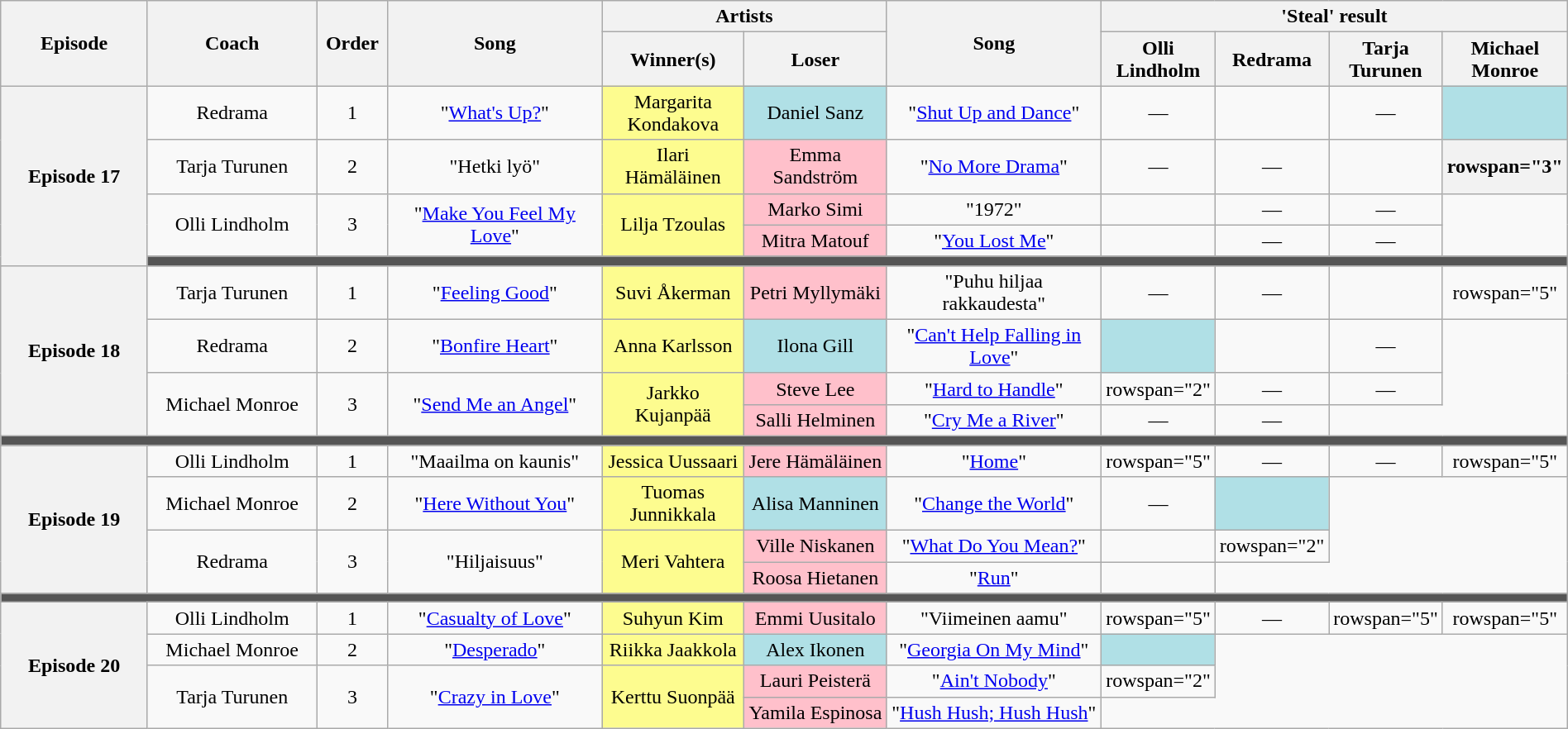<table class="wikitable" style="text-align: center; width:100%;">
<tr>
<th rowspan="2" style="width:13%;">Episode</th>
<th rowspan="2" style="width:15%;">Coach</th>
<th rowspan="2" style="width:05%;">Order</th>
<th rowspan="2" style="width:19%;">Song</th>
<th colspan="2" style="width:22%;">Artists</th>
<th rowspan="2" style="width:19%;">Song</th>
<th colspan="4" style="width:20%;">'Steal' result</th>
</tr>
<tr>
<th style="width:11%;">Winner(s)</th>
<th style="width:11%;">Loser</th>
<th style="width:05%;">Olli Lindholm</th>
<th style="width:05%;">Redrama</th>
<th style="width:05%;">Tarja Turunen</th>
<th style="width:05%;">Michael Monroe</th>
</tr>
<tr>
<th rowspan="5">Episode 17<br><small></small></th>
<td>Redrama</td>
<td>1</td>
<td>"<a href='#'>What's Up?</a>"</td>
<td style="background:#fdfc8f;">Margarita Kondakova</td>
<td style="background:#b0e0e6;">Daniel Sanz</td>
<td>"<a href='#'>Shut Up and Dance</a>"</td>
<td>—</td>
<td></td>
<td>—</td>
<td style="background:#b0e0e6"><strong></strong></td>
</tr>
<tr>
<td>Tarja Turunen</td>
<td>2</td>
<td>"Hetki lyö"</td>
<td style="background:#fdfc8f">Ilari Hämäläinen</td>
<td style="background:pink;">Emma Sandström</td>
<td>"<a href='#'>No More Drama</a>"</td>
<td>—</td>
<td>—</td>
<td></td>
<th>rowspan="3" </th>
</tr>
<tr>
<td rowspan="2">Olli Lindholm</td>
<td rowspan="2">3</td>
<td rowspan="2">"<a href='#'>Make You Feel My Love</a>"</td>
<td rowspan="2" bgcolor="#fdfc8f">Lilja Tzoulas</td>
<td style="background:pink;">Marko Simi</td>
<td>"1972"</td>
<td></td>
<td>—</td>
<td>—</td>
</tr>
<tr>
<td style="background:pink;">Mitra Matouf</td>
<td>"<a href='#'>You Lost Me</a>"</td>
<td></td>
<td>—</td>
<td>—</td>
</tr>
<tr>
<td colspan="11" style="background:#555;"></td>
</tr>
<tr>
<th rowspan="5">Episode 18<br><small></small></th>
</tr>
<tr>
<td>Tarja Turunen</td>
<td>1</td>
<td>"<a href='#'>Feeling Good</a>"</td>
<td style="background:#fdfc8f">Suvi Åkerman</td>
<td style="background:pink;">Petri Myllymäki</td>
<td>"Puhu hiljaa rakkaudesta"</td>
<td>—</td>
<td>—</td>
<td></td>
<td>rowspan="5" </td>
</tr>
<tr>
<td>Redrama</td>
<td>2</td>
<td>"<a href='#'>Bonfire Heart</a>"</td>
<td style="background:#fdfc8f;">Anna Karlsson</td>
<td style="background:#b0e0e6;">Ilona Gill</td>
<td>"<a href='#'>Can't Help Falling in Love</a>"</td>
<td style="background:#b0e0e6"><strong></strong></td>
<td></td>
<td>—</td>
</tr>
<tr>
<td rowspan="2">Michael Monroe</td>
<td rowspan="2">3</td>
<td rowspan="2">"<a href='#'>Send Me an Angel</a>"</td>
<td rowspan="2" bgcolor="#fdfc8f">Jarkko Kujanpää</td>
<td style="background:pink;">Steve Lee</td>
<td>"<a href='#'>Hard to Handle</a>"</td>
<td>rowspan="2" </td>
<td>—</td>
<td>—</td>
</tr>
<tr>
<td style="background:pink;">Salli Helminen</td>
<td>"<a href='#'>Cry Me a River</a>"</td>
<td>—</td>
<td>—</td>
</tr>
<tr>
<td colspan="11" style="background:#555;"></td>
</tr>
<tr>
<th rowspan="5">Episode 19<br><small></small></th>
</tr>
<tr>
<td>Olli Lindholm</td>
<td>1</td>
<td>"Maailma on kaunis"</td>
<td style="background:#fdfc8f">Jessica Uussaari</td>
<td style="background:pink;">Jere Hämäläinen</td>
<td>"<a href='#'>Home</a>"</td>
<td>rowspan="5" </td>
<td>—</td>
<td>—</td>
<td>rowspan="5" </td>
</tr>
<tr>
<td>Michael Monroe</td>
<td>2</td>
<td>"<a href='#'>Here Without You</a>"</td>
<td style="background:#fdfc8f;">Tuomas Junnikkala</td>
<td style="background:#b0e0e6;">Alisa Manninen</td>
<td>"<a href='#'>Change the World</a>"</td>
<td>—</td>
<td style="background:#b0e0e6"><strong></strong></td>
</tr>
<tr>
<td rowspan="2">Redrama</td>
<td rowspan="2">3</td>
<td rowspan="2">"Hiljaisuus"</td>
<td rowspan="2" bgcolor="#fdfc8f">Meri Vahtera</td>
<td style="background:pink;">Ville Niskanen</td>
<td>"<a href='#'>What Do You Mean?</a>"</td>
<td></td>
<td>rowspan="2" </td>
</tr>
<tr>
<td style="background:pink;">Roosa Hietanen</td>
<td>"<a href='#'>Run</a>"</td>
<td></td>
</tr>
<tr>
<td colspan="11" style="background:#555;"></td>
</tr>
<tr>
<th rowspan="5">Episode 20<br><small></small></th>
</tr>
<tr>
<td>Olli Lindholm</td>
<td>1</td>
<td>"<a href='#'>Casualty of Love</a>"</td>
<td style="background:#fdfc8f">Suhyun Kim</td>
<td style="background:pink;">Emmi Uusitalo</td>
<td>"Viimeinen aamu"</td>
<td>rowspan="5" </td>
<td>—</td>
<td>rowspan="5" </td>
<td>rowspan="5" </td>
</tr>
<tr>
<td>Michael Monroe</td>
<td>2</td>
<td>"<a href='#'>Desperado</a>"</td>
<td style="background:#fdfc8f;">Riikka Jaakkola</td>
<td style="background:#b0e0e6;">Alex Ikonen</td>
<td>"<a href='#'>Georgia On My Mind</a>"</td>
<td style="background:#b0e0e6"><strong></strong></td>
</tr>
<tr>
<td rowspan="2">Tarja Turunen</td>
<td rowspan="2">3</td>
<td rowspan="2">"<a href='#'>Crazy in Love</a>"</td>
<td rowspan="2" bgcolor="#fdfc8f">Kerttu Suonpää</td>
<td style="background:pink;">Lauri Peisterä</td>
<td>"<a href='#'>Ain't Nobody</a>"</td>
<td>rowspan="2" </td>
</tr>
<tr>
<td style="background:pink;">Yamila Espinosa</td>
<td>"<a href='#'>Hush Hush; Hush Hush</a>"</td>
</tr>
</table>
